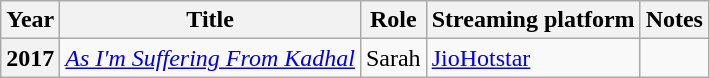<table class="wikitable plainrowheaders sortable">
<tr>
<th scope="col">Year</th>
<th scope="col">Title</th>
<th scope="col">Role</th>
<th scope="col">Streaming platform</th>
<th scope="col" class="unsortable">Notes</th>
</tr>
<tr>
<th scope="row">2017</th>
<td><em><a href='#'>As I'm Suffering From Kadhal</a></em></td>
<td>Sarah</td>
<td><a href='#'>JioHotstar</a></td>
<td></td>
</tr>
</table>
